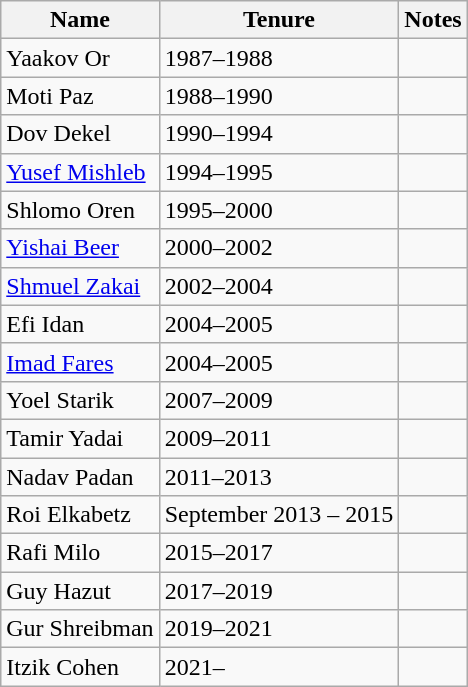<table class="wikitable">
<tr>
<th>Name</th>
<th>Tenure</th>
<th>Notes</th>
</tr>
<tr>
<td>Yaakov Or</td>
<td>1987–1988</td>
<td></td>
</tr>
<tr>
<td>Moti Paz</td>
<td>1988–1990</td>
<td></td>
</tr>
<tr>
<td>Dov Dekel</td>
<td>1990–1994</td>
<td></td>
</tr>
<tr>
<td><a href='#'>Yusef Mishleb</a></td>
<td>1994–1995</td>
<td></td>
</tr>
<tr>
<td>Shlomo Oren</td>
<td>1995–2000</td>
<td></td>
</tr>
<tr>
<td><a href='#'>Yishai Beer</a></td>
<td>2000–2002</td>
<td></td>
</tr>
<tr>
<td><a href='#'>Shmuel Zakai</a></td>
<td>2002–2004</td>
<td></td>
</tr>
<tr>
<td>Efi Idan</td>
<td>2004–2005</td>
<td></td>
</tr>
<tr>
<td><a href='#'>Imad Fares</a></td>
<td>2004–2005</td>
<td></td>
</tr>
<tr>
<td>Yoel Starik</td>
<td>2007–2009</td>
<td></td>
</tr>
<tr>
<td>Tamir Yadai</td>
<td>2009–2011</td>
<td></td>
</tr>
<tr>
<td>Nadav Padan</td>
<td>2011–2013</td>
<td></td>
</tr>
<tr>
<td>Roi Elkabetz</td>
<td>September 2013 – 2015</td>
<td></td>
</tr>
<tr>
<td>Rafi Milo</td>
<td>2015–2017</td>
<td></td>
</tr>
<tr>
<td>Guy Hazut</td>
<td>2017–2019</td>
<td></td>
</tr>
<tr>
<td>Gur Shreibman</td>
<td>2019–2021</td>
<td></td>
</tr>
<tr>
<td>Itzik Cohen</td>
<td>2021–</td>
<td></td>
</tr>
</table>
